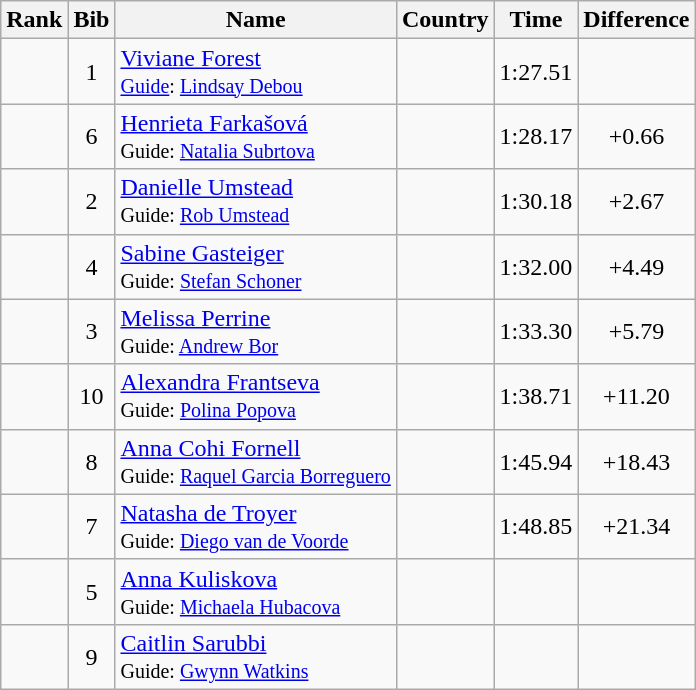<table class="wikitable sortable" style="text-align:center">
<tr>
<th>Rank</th>
<th>Bib</th>
<th>Name</th>
<th>Country</th>
<th>Time</th>
<th>Difference</th>
</tr>
<tr>
<td></td>
<td>1</td>
<td align=left><a href='#'>Viviane Forest</a><br><small><a href='#'>Guide</a>: <a href='#'>Lindsay Debou</a></small></td>
<td align=left></td>
<td>1:27.51</td>
<td></td>
</tr>
<tr>
<td></td>
<td>6</td>
<td align=left><a href='#'>Henrieta Farkašová</a><br><small>Guide: <a href='#'>Natalia Subrtova</a></small></td>
<td align=left></td>
<td>1:28.17</td>
<td>+0.66</td>
</tr>
<tr>
<td></td>
<td>2</td>
<td align=left><a href='#'>Danielle Umstead</a><br><small>Guide: <a href='#'>Rob Umstead</a></small></td>
<td align=left></td>
<td>1:30.18</td>
<td>+2.67</td>
</tr>
<tr>
<td></td>
<td>4</td>
<td align=left><a href='#'>Sabine Gasteiger</a><br><small>Guide: <a href='#'>Stefan Schoner</a></small></td>
<td align=left></td>
<td>1:32.00</td>
<td>+4.49</td>
</tr>
<tr>
<td></td>
<td>3</td>
<td align=left><a href='#'>Melissa Perrine</a><br><small>Guide: <a href='#'>Andrew Bor</a></small></td>
<td align=left></td>
<td>1:33.30</td>
<td>+5.79</td>
</tr>
<tr>
<td></td>
<td>10</td>
<td align=left><a href='#'>Alexandra Frantseva</a><br><small>Guide: <a href='#'>Polina Popova</a></small></td>
<td align=left></td>
<td>1:38.71</td>
<td>+11.20</td>
</tr>
<tr>
<td></td>
<td>8</td>
<td align=left><a href='#'>Anna Cohi Fornell</a><br><small>Guide: <a href='#'>Raquel Garcia Borreguero</a></small></td>
<td align=left></td>
<td>1:45.94</td>
<td>+18.43</td>
</tr>
<tr>
<td></td>
<td>7</td>
<td align=left><a href='#'>Natasha de Troyer</a><br><small>Guide: <a href='#'>Diego van de Voorde</a></small></td>
<td align=left></td>
<td>1:48.85</td>
<td>+21.34</td>
</tr>
<tr>
<td></td>
<td>5</td>
<td align=left><a href='#'>Anna Kuliskova</a><br><small>Guide: <a href='#'>Michaela Hubacova</a></small></td>
<td align=left></td>
<td></td>
<td></td>
</tr>
<tr>
<td></td>
<td>9</td>
<td align=left><a href='#'>Caitlin Sarubbi</a><br><small>Guide: <a href='#'>Gwynn Watkins</a></small></td>
<td align=left></td>
<td></td>
<td></td>
</tr>
</table>
